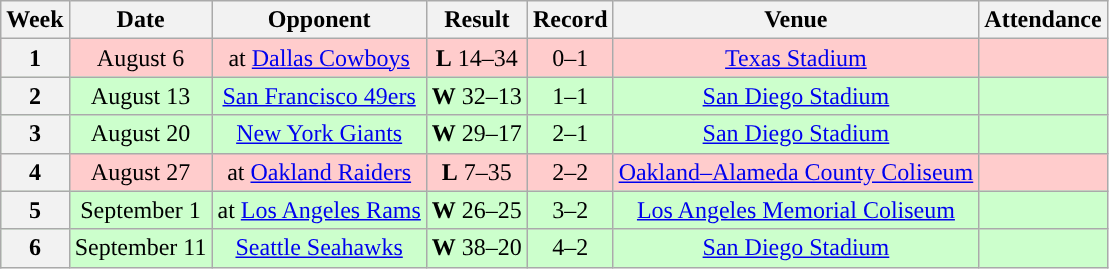<table class="wikitable" style="text-align:center">
<tr>
<th>Week</th>
<th>Date</th>
<th>Opponent</th>
<th>Result</th>
<th>Record</th>
<th>Venue</th>
<th>Attendance</th>
</tr>
<tr style="background: #fcc;">
<th scope="row">1</th>
<td>August 6</td>
<td>at <a href='#'>Dallas Cowboys</a></td>
<td><strong>L</strong> 14–34</td>
<td>0–1</td>
<td><a href='#'>Texas Stadium</a></td>
<td></td>
</tr>
<tr style="background: #cfc;">
<th scope="row">2</th>
<td>August 13</td>
<td><a href='#'>San Francisco 49ers</a></td>
<td><strong>W</strong> 32–13</td>
<td>1–1</td>
<td><a href='#'>San Diego Stadium</a></td>
<td></td>
</tr>
<tr style="background: #cfc;">
<th scope="row">3</th>
<td>August 20</td>
<td><a href='#'>New York Giants</a></td>
<td><strong>W</strong> 29–17</td>
<td>2–1</td>
<td><a href='#'>San Diego Stadium</a></td>
<td></td>
</tr>
<tr style="background: #fcc;">
<th scope="row">4</th>
<td>August 27</td>
<td>at <a href='#'>Oakland Raiders</a></td>
<td><strong>L</strong> 7–35</td>
<td>2–2</td>
<td><a href='#'>Oakland–Alameda County Coliseum</a></td>
<td></td>
</tr>
<tr style="background: #cfc;">
<th scope="row">5</th>
<td>September 1</td>
<td>at <a href='#'>Los Angeles Rams</a></td>
<td><strong>W</strong> 26–25</td>
<td>3–2</td>
<td><a href='#'>Los Angeles Memorial Coliseum</a></td>
<td></td>
</tr>
<tr style="background: #cfc;">
<th scope="row">6</th>
<td>September 11</td>
<td><a href='#'>Seattle Seahawks</a></td>
<td><strong>W</strong> 38–20</td>
<td>4–2</td>
<td><a href='#'>San Diego Stadium</a></td>
<td></td>
</tr>
</table>
